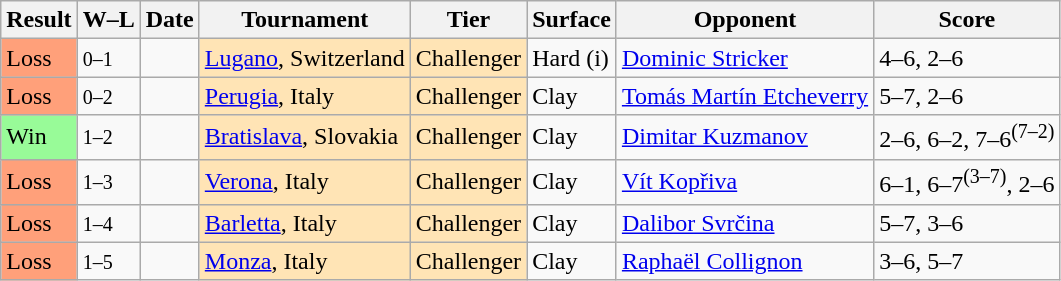<table class="sortable wikitable">
<tr>
<th>Result</th>
<th class="unsortable">W–L</th>
<th>Date</th>
<th>Tournament</th>
<th>Tier</th>
<th>Surface</th>
<th>Opponent</th>
<th class="unsortable">Score</th>
</tr>
<tr>
<td bgcolor=ffa07a>Loss</td>
<td><small>0–1</small></td>
<td><a href='#'></a></td>
<td style="background:moccasin;"><a href='#'>Lugano</a>, Switzerland</td>
<td style="background:moccasin;">Challenger</td>
<td>Hard (i)</td>
<td> <a href='#'>Dominic Stricker</a></td>
<td>4–6, 2–6</td>
</tr>
<tr>
<td bgcolor=ffa07a>Loss</td>
<td><small>0–2</small></td>
<td><a href='#'></a></td>
<td style="background:moccasin;"><a href='#'>Perugia</a>, Italy</td>
<td style="background:moccasin;">Challenger</td>
<td>Clay</td>
<td> <a href='#'>Tomás Martín Etcheverry</a></td>
<td>5–7, 2–6</td>
</tr>
<tr>
<td bgcolor=98fb98>Win</td>
<td><small>1–2</small></td>
<td><a href='#'></a></td>
<td style="background:moccasin;"><a href='#'>Bratislava</a>, Slovakia</td>
<td style="background:moccasin;">Challenger</td>
<td>Clay</td>
<td> <a href='#'>Dimitar Kuzmanov</a></td>
<td>2–6, 6–2, 7–6<sup>(7–2)</sup></td>
</tr>
<tr>
<td bgcolor=ffa07a>Loss</td>
<td><small>1–3</small></td>
<td><a href='#'></a></td>
<td style="background:moccasin;"><a href='#'>Verona</a>, Italy</td>
<td style="background:moccasin;">Challenger</td>
<td>Clay</td>
<td> <a href='#'>Vít Kopřiva</a></td>
<td>6–1, 6–7<sup>(3–7)</sup>, 2–6</td>
</tr>
<tr>
<td bgcolor=ffa07a>Loss</td>
<td><small>1–4</small></td>
<td><a href='#'></a></td>
<td style="background:moccasin;"><a href='#'>Barletta</a>, Italy</td>
<td style="background:moccasin;">Challenger</td>
<td>Clay</td>
<td> <a href='#'>Dalibor Svrčina</a></td>
<td>5–7, 3–6</td>
</tr>
<tr>
<td bgcolor=ffa07a>Loss</td>
<td><small>1–5</small></td>
<td><a href='#'></a></td>
<td style="background:moccasin;"><a href='#'>Monza</a>, Italy</td>
<td style="background:moccasin;">Challenger</td>
<td>Clay</td>
<td> <a href='#'>Raphaël Collignon</a></td>
<td>3–6, 5–7</td>
</tr>
</table>
